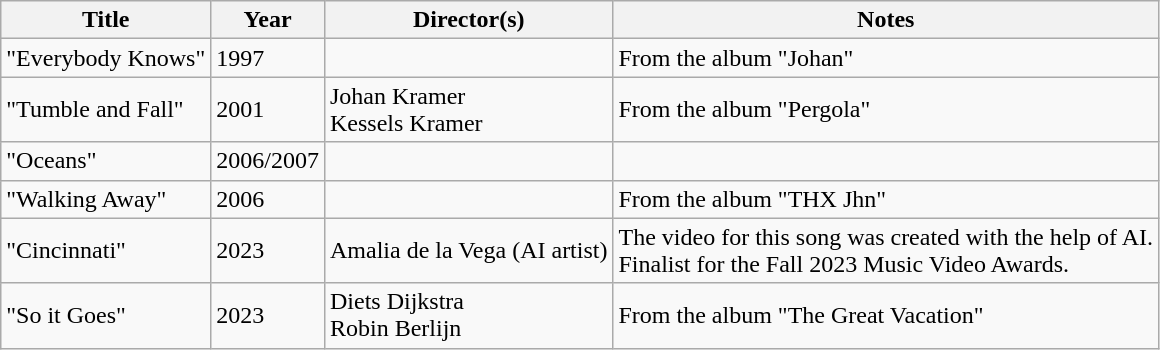<table class="wikitable">
<tr>
<th>Title</th>
<th>Year</th>
<th>Director(s)</th>
<th>Notes</th>
</tr>
<tr>
<td>"Everybody Knows"</td>
<td>1997</td>
<td></td>
<td>From the album "Johan"</td>
</tr>
<tr>
<td>"Tumble and Fall"</td>
<td>2001</td>
<td>Johan Kramer<br>Kessels Kramer</td>
<td>From the album "Pergola"</td>
</tr>
<tr>
<td>"Oceans"</td>
<td>2006/2007</td>
<td></td>
<td></td>
</tr>
<tr>
<td>"Walking Away"</td>
<td>2006</td>
<td></td>
<td>From the album "THX Jhn"</td>
</tr>
<tr>
<td>"Cincinnati"</td>
<td>2023</td>
<td>Amalia de la Vega (AI artist)</td>
<td>The video for this song was created with the help of AI.<br>Finalist for the Fall 2023 Music Video Awards.</td>
</tr>
<tr>
<td>"So it Goes"</td>
<td>2023</td>
<td>Diets Dijkstra<br>Robin Berlijn</td>
<td>From the album "The Great Vacation"</td>
</tr>
</table>
